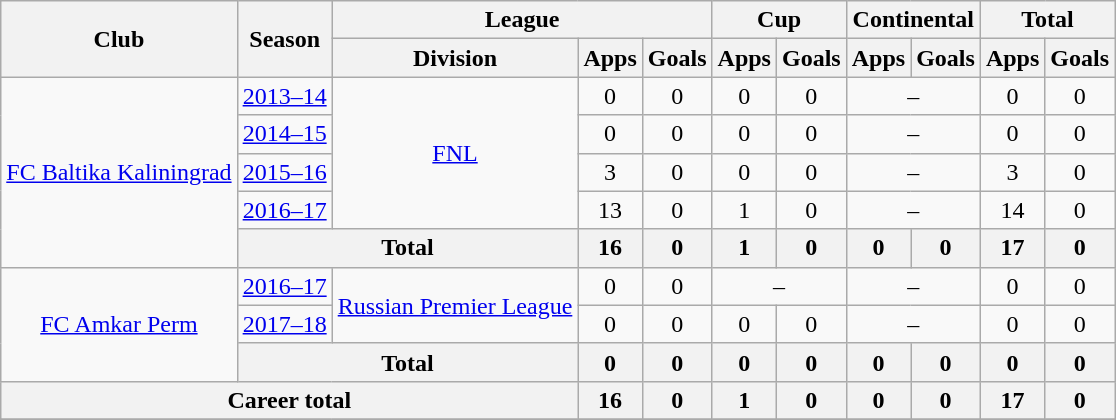<table class="wikitable" style="text-align: center;">
<tr>
<th rowspan=2>Club</th>
<th rowspan=2>Season</th>
<th colspan=3>League</th>
<th colspan=2>Cup</th>
<th colspan=2>Continental</th>
<th colspan=2>Total</th>
</tr>
<tr>
<th>Division</th>
<th>Apps</th>
<th>Goals</th>
<th>Apps</th>
<th>Goals</th>
<th>Apps</th>
<th>Goals</th>
<th>Apps</th>
<th>Goals</th>
</tr>
<tr>
<td rowspan=5><a href='#'>FC Baltika Kaliningrad</a></td>
<td><a href='#'>2013–14</a></td>
<td rowspan=4><a href='#'>FNL</a></td>
<td>0</td>
<td>0</td>
<td>0</td>
<td>0</td>
<td colspan=2>–</td>
<td>0</td>
<td>0</td>
</tr>
<tr>
<td><a href='#'>2014–15</a></td>
<td>0</td>
<td>0</td>
<td>0</td>
<td>0</td>
<td colspan=2>–</td>
<td>0</td>
<td>0</td>
</tr>
<tr>
<td><a href='#'>2015–16</a></td>
<td>3</td>
<td>0</td>
<td>0</td>
<td>0</td>
<td colspan=2>–</td>
<td>3</td>
<td>0</td>
</tr>
<tr>
<td><a href='#'>2016–17</a></td>
<td>13</td>
<td>0</td>
<td>1</td>
<td>0</td>
<td colspan=2>–</td>
<td>14</td>
<td>0</td>
</tr>
<tr>
<th colspan=2>Total</th>
<th>16</th>
<th>0</th>
<th>1</th>
<th>0</th>
<th>0</th>
<th>0</th>
<th>17</th>
<th>0</th>
</tr>
<tr>
<td rowspan=3><a href='#'>FC Amkar Perm</a></td>
<td><a href='#'>2016–17</a></td>
<td rowspan=2><a href='#'>Russian Premier League</a></td>
<td>0</td>
<td>0</td>
<td colspan=2>–</td>
<td colspan=2>–</td>
<td>0</td>
<td>0</td>
</tr>
<tr>
<td><a href='#'>2017–18</a></td>
<td>0</td>
<td>0</td>
<td>0</td>
<td>0</td>
<td colspan=2>–</td>
<td>0</td>
<td>0</td>
</tr>
<tr>
<th colspan=2>Total</th>
<th>0</th>
<th>0</th>
<th>0</th>
<th>0</th>
<th>0</th>
<th>0</th>
<th>0</th>
<th>0</th>
</tr>
<tr>
<th colspan=3>Career total</th>
<th>16</th>
<th>0</th>
<th>1</th>
<th>0</th>
<th>0</th>
<th>0</th>
<th>17</th>
<th>0</th>
</tr>
<tr>
</tr>
</table>
